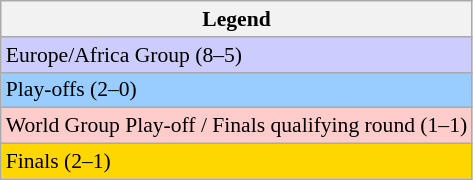<table class=wikitable style=font-size:90%>
<tr>
<th>Legend</th>
</tr>
<tr>
<td bgcolor=CCCCFF>Europe/Africa Group (8–5)</td>
</tr>
<tr>
<td bgcolor=99ccff>Play-offs (2–0)</td>
</tr>
<tr>
<td bgcolor=ffcccc>World Group Play-off / Finals qualifying round (1–1)</td>
</tr>
<tr>
<td bgcolor="gold">Finals (2–1)</td>
</tr>
</table>
